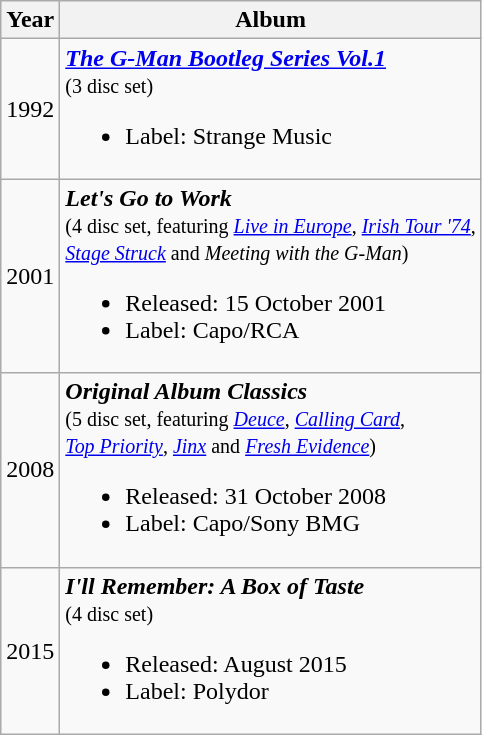<table class="wikitable">
<tr>
<th>Year</th>
<th>Album</th>
</tr>
<tr>
<td>1992</td>
<td><strong><em><a href='#'>The G-Man Bootleg Series Vol.1</a></em></strong> <br> <small>(3 disc set)</small><br><ul><li>Label: Strange Music</li></ul></td>
</tr>
<tr>
<td>2001</td>
<td><strong><em>Let's Go to Work</em></strong> <br> <small>(4 disc set, featuring <em><a href='#'>Live in Europe</a></em>, <em><a href='#'>Irish Tour '74</a></em>, <br><em><a href='#'>Stage Struck</a></em> and <em>Meeting with the G-Man</em>)</small><br><ul><li>Released: 15 October 2001</li><li>Label: Capo/RCA</li></ul></td>
</tr>
<tr>
<td>2008</td>
<td><strong><em>Original Album Classics</em></strong> <br> <small>(5 disc set, featuring <em><a href='#'>Deuce</a></em>, <em><a href='#'>Calling Card</a></em>, <br><em><a href='#'>Top Priority</a></em>, <em><a href='#'>Jinx</a></em> and <em><a href='#'>Fresh Evidence</a></em>)</small><br><ul><li>Released: 31 October 2008</li><li>Label: Capo/Sony BMG</li></ul></td>
</tr>
<tr>
<td>2015</td>
<td><strong><em>I'll Remember: A Box of Taste</em></strong> <br> <small>(4 disc set)</small><br><ul><li>Released: August 2015</li><li>Label: Polydor</li></ul></td>
</tr>
</table>
